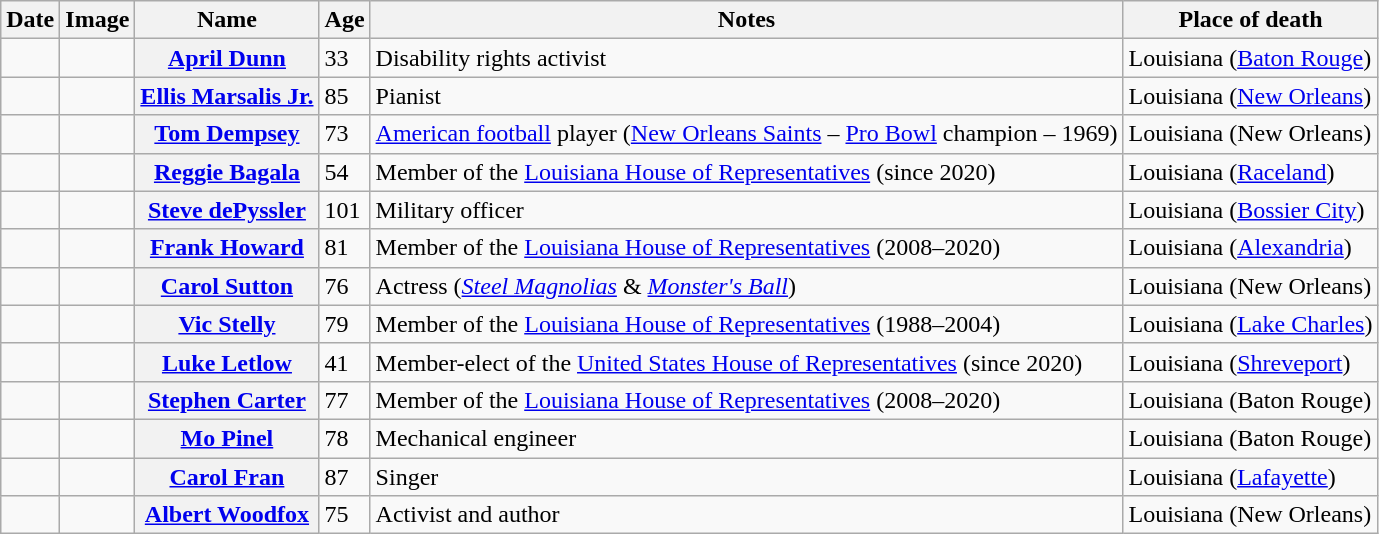<table class="wikitable sortable plainrowheaders">
<tr valign=bottom>
<th scope="col">Date</th>
<th scope="col">Image</th>
<th scope="col">Name</th>
<th scope="col">Age</th>
<th scope="col">Notes</th>
<th scope="col">Place of death</th>
</tr>
<tr>
<td></td>
<td></td>
<th scope="row"><a href='#'>April Dunn</a></th>
<td>33</td>
<td>Disability rights activist</td>
<td>Louisiana (<a href='#'>Baton Rouge</a>)</td>
</tr>
<tr>
<td></td>
<td></td>
<th scope="row"><a href='#'>Ellis Marsalis Jr.</a></th>
<td>85</td>
<td>Pianist</td>
<td>Louisiana (<a href='#'>New Orleans</a>)</td>
</tr>
<tr>
<td></td>
<td></td>
<th scope="row"><a href='#'>Tom Dempsey</a></th>
<td>73</td>
<td><a href='#'>American football</a> player (<a href='#'>New Orleans Saints</a> – <a href='#'>Pro Bowl</a> champion – 1969)</td>
<td>Louisiana (New Orleans)</td>
</tr>
<tr>
<td></td>
<td></td>
<th scope="row"><a href='#'>Reggie Bagala</a></th>
<td>54</td>
<td>Member of the <a href='#'>Louisiana House of Representatives</a> (since 2020)</td>
<td>Louisiana (<a href='#'>Raceland</a>)</td>
</tr>
<tr>
<td></td>
<td></td>
<th scope="row"><a href='#'>Steve dePyssler</a></th>
<td>101</td>
<td>Military officer</td>
<td>Louisiana (<a href='#'>Bossier City</a>)</td>
</tr>
<tr>
<td></td>
<td></td>
<th scope="row"><a href='#'>Frank Howard</a></th>
<td>81</td>
<td>Member of the <a href='#'>Louisiana House of Representatives</a> (2008–2020)</td>
<td>Louisiana (<a href='#'>Alexandria</a>)</td>
</tr>
<tr>
<td></td>
<td></td>
<th scope="row"><a href='#'>Carol Sutton</a></th>
<td>76</td>
<td>Actress (<em><a href='#'>Steel Magnolias</a></em> & <em><a href='#'>Monster's Ball</a></em>)</td>
<td>Louisiana (New Orleans)</td>
</tr>
<tr>
<td></td>
<td></td>
<th scope="row"><a href='#'>Vic Stelly</a></th>
<td>79</td>
<td>Member of the <a href='#'>Louisiana House of Representatives</a> (1988–2004)</td>
<td>Louisiana (<a href='#'>Lake Charles</a>)</td>
</tr>
<tr>
<td></td>
<td></td>
<th scope="row"><a href='#'>Luke Letlow</a></th>
<td>41</td>
<td>Member-elect of the <a href='#'>United States House of Representatives</a> (since 2020)</td>
<td>Louisiana (<a href='#'>Shreveport</a>)</td>
</tr>
<tr>
<td></td>
<td></td>
<th scope="row"><a href='#'>Stephen Carter</a></th>
<td>77</td>
<td>Member of the <a href='#'>Louisiana House of Representatives</a> (2008–2020)</td>
<td>Louisiana (Baton Rouge)</td>
</tr>
<tr>
<td></td>
<td></td>
<th scope="row"><a href='#'>Mo Pinel</a></th>
<td>78</td>
<td>Mechanical engineer</td>
<td>Louisiana (Baton Rouge)</td>
</tr>
<tr>
<td></td>
<td></td>
<th scope="row"><a href='#'>Carol Fran</a></th>
<td>87</td>
<td>Singer</td>
<td>Louisiana (<a href='#'>Lafayette</a>)</td>
</tr>
<tr>
<td></td>
<td></td>
<th scope="row"><a href='#'>Albert Woodfox</a></th>
<td>75</td>
<td>Activist and author</td>
<td>Louisiana (New Orleans)</td>
</tr>
</table>
